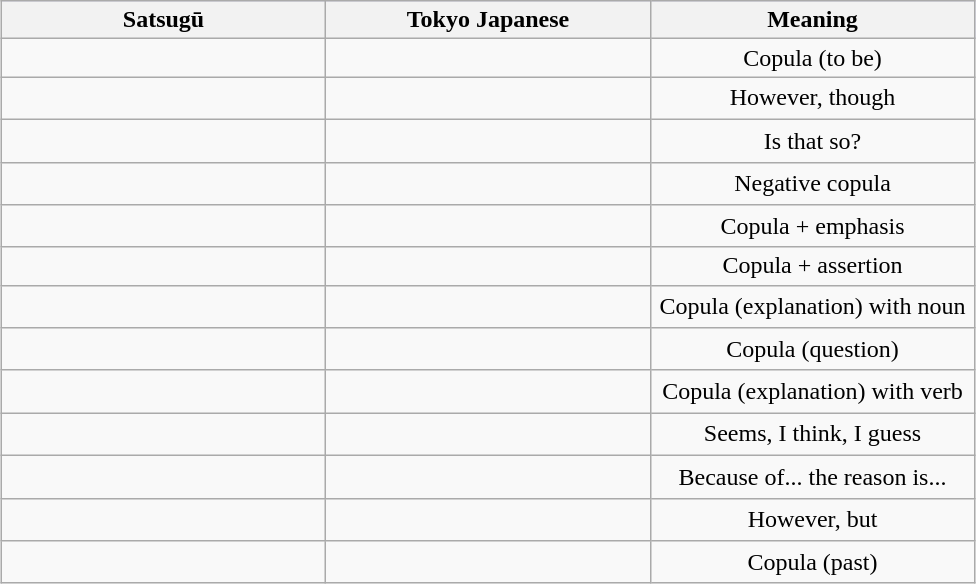<table class="wikitable" style="table-layout:fixed; text-align:center; width:650px; margin:15px;">
<tr style="background: #ccf;">
<th>Satsugū</th>
<th>Tokyo Japanese</th>
<th>Meaning</th>
</tr>
<tr>
<td> </td>
<td></td>
<td>Copula (to be)</td>
</tr>
<tr>
<td>　</td>
<td></td>
<td>However, though</td>
</tr>
<tr>
<td>　</td>
<td></td>
<td>Is that so?</td>
</tr>
<tr>
<td>　</td>
<td></td>
<td>Negative copula</td>
</tr>
<tr>
<td>　</td>
<td></td>
<td>Copula + emphasis</td>
</tr>
<tr>
<td></td>
<td></td>
<td>Copula + assertion</td>
</tr>
<tr>
<td>　</td>
<td></td>
<td>Copula (explanation) with noun</td>
</tr>
<tr>
<td>　</td>
<td></td>
<td>Copula (question)</td>
</tr>
<tr>
<td>　</td>
<td></td>
<td>Copula (explanation) with verb</td>
</tr>
<tr>
<td>　</td>
<td></td>
<td>Seems, I think, I guess</td>
</tr>
<tr>
<td>　</td>
<td></td>
<td>Because of... the reason is...</td>
</tr>
<tr>
<td>　</td>
<td></td>
<td>However, but</td>
</tr>
<tr>
<td>　</td>
<td></td>
<td>Copula (past)</td>
</tr>
</table>
